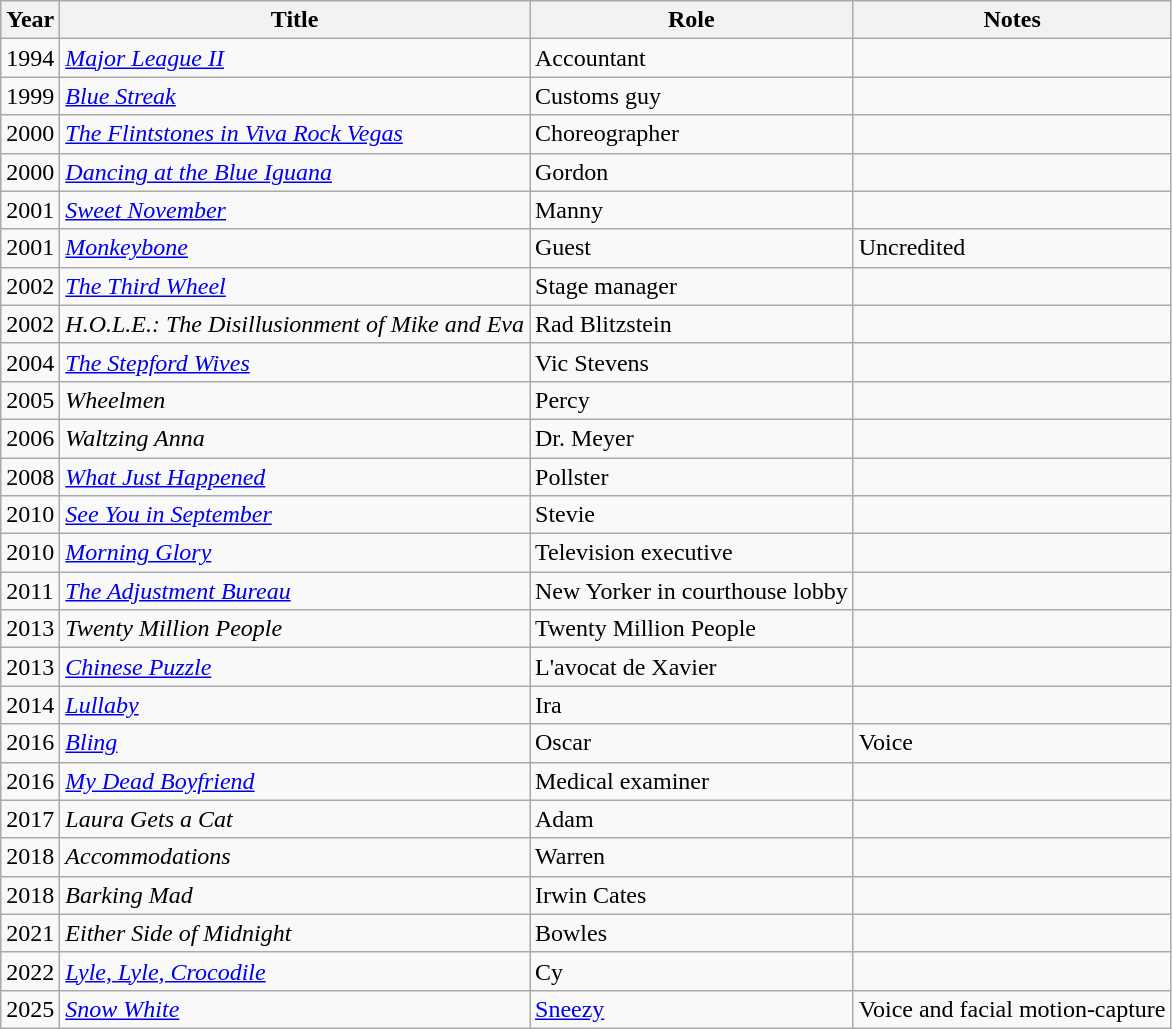<table class="wikitable sortable">
<tr>
<th>Year</th>
<th>Title</th>
<th>Role</th>
<th class="unsortable">Notes</th>
</tr>
<tr>
<td>1994</td>
<td><em><a href='#'>Major League II</a></em></td>
<td>Accountant</td>
<td></td>
</tr>
<tr>
<td>1999</td>
<td><a href='#'><em>Blue Streak</em></a></td>
<td>Customs guy</td>
<td></td>
</tr>
<tr>
<td>2000</td>
<td><em><a href='#'>The Flintstones in Viva Rock Vegas</a></em></td>
<td>Choreographer</td>
<td></td>
</tr>
<tr>
<td>2000</td>
<td><em><a href='#'>Dancing at the Blue Iguana</a></em></td>
<td>Gordon</td>
<td></td>
</tr>
<tr>
<td>2001</td>
<td><a href='#'><em>Sweet November</em></a></td>
<td>Manny</td>
<td></td>
</tr>
<tr>
<td>2001</td>
<td><em><a href='#'>Monkeybone</a></em></td>
<td>Guest</td>
<td>Uncredited</td>
</tr>
<tr>
<td>2002</td>
<td><a href='#'><em>The Third Wheel</em></a></td>
<td>Stage manager</td>
<td></td>
</tr>
<tr>
<td>2002</td>
<td><em>H.O.L.E.: The Disillusionment of Mike and Eva</em></td>
<td>Rad Blitzstein</td>
<td></td>
</tr>
<tr>
<td>2004</td>
<td><a href='#'><em>The Stepford Wives</em></a></td>
<td>Vic Stevens</td>
<td></td>
</tr>
<tr>
<td>2005</td>
<td><em>Wheelmen</em></td>
<td>Percy</td>
<td></td>
</tr>
<tr>
<td>2006</td>
<td><em>Waltzing Anna</em></td>
<td>Dr. Meyer</td>
<td></td>
</tr>
<tr>
<td>2008</td>
<td><a href='#'><em>What Just Happened</em></a></td>
<td>Pollster</td>
<td></td>
</tr>
<tr>
<td>2010</td>
<td><a href='#'><em>See You in September</em></a></td>
<td>Stevie</td>
<td></td>
</tr>
<tr>
<td>2010</td>
<td><a href='#'><em>Morning Glory</em></a></td>
<td>Television executive</td>
<td></td>
</tr>
<tr>
<td>2011</td>
<td><em><a href='#'>The Adjustment Bureau</a></em></td>
<td>New Yorker in courthouse lobby</td>
<td></td>
</tr>
<tr>
<td>2013</td>
<td><em>Twenty Million People</em></td>
<td>Twenty Million People</td>
<td></td>
</tr>
<tr>
<td>2013</td>
<td><em><a href='#'>Chinese Puzzle</a></em></td>
<td>L'avocat de Xavier</td>
<td></td>
</tr>
<tr>
<td>2014</td>
<td><a href='#'><em>Lullaby</em></a></td>
<td>Ira</td>
<td></td>
</tr>
<tr>
<td>2016</td>
<td><a href='#'><em>Bling</em></a></td>
<td>Oscar</td>
<td>Voice</td>
</tr>
<tr>
<td>2016</td>
<td><em><a href='#'>My Dead Boyfriend</a></em></td>
<td>Medical examiner</td>
<td></td>
</tr>
<tr>
<td>2017</td>
<td><em>Laura Gets a Cat</em></td>
<td>Adam</td>
<td></td>
</tr>
<tr>
<td>2018</td>
<td><em>Accommodations</em></td>
<td>Warren</td>
<td></td>
</tr>
<tr>
<td>2018</td>
<td><em>Barking Mad</em></td>
<td>Irwin Cates</td>
<td></td>
</tr>
<tr>
<td>2021</td>
<td><em>Either Side of Midnight</em></td>
<td>Bowles</td>
<td></td>
</tr>
<tr>
<td>2022</td>
<td><em><a href='#'>Lyle, Lyle, Crocodile</a></em></td>
<td>Cy</td>
<td></td>
</tr>
<tr>
<td>2025</td>
<td><em><a href='#'>Snow White</a></em></td>
<td><a href='#'>Sneezy</a></td>
<td>Voice and facial motion-capture</td>
</tr>
</table>
